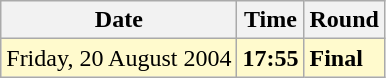<table class="wikitable">
<tr>
<th>Date</th>
<th>Time</th>
<th>Round</th>
</tr>
<tr style=background:lemonchiffon>
<td>Friday, 20 August 2004</td>
<td><strong>17:55</strong></td>
<td><strong>Final</strong></td>
</tr>
</table>
